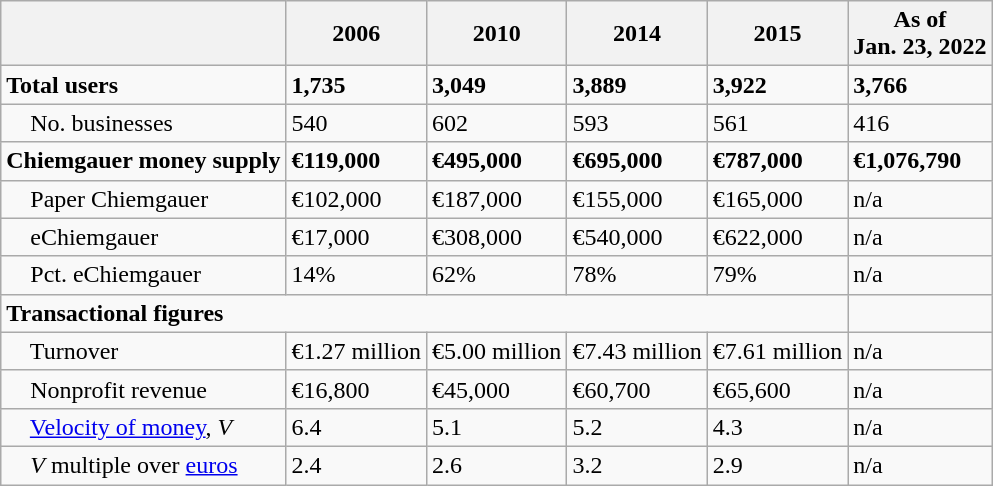<table class="wikitable">
<tr>
<th></th>
<th>2006</th>
<th>2010</th>
<th>2014</th>
<th>2015</th>
<th>As of<br>Jan. 23, 2022</th>
</tr>
<tr>
<td><strong>Total users</strong></td>
<td><strong>1,735</strong></td>
<td><strong>3,049</strong></td>
<td><strong>3,889 </strong></td>
<td><strong>3,922</strong></td>
<td><strong>3,766</strong></td>
</tr>
<tr>
<td>    No. businesses</td>
<td>540</td>
<td>602</td>
<td>593</td>
<td>561</td>
<td>416</td>
</tr>
<tr>
<td><strong>Chiemgauer money supply</strong></td>
<td><strong> €119,000 </strong></td>
<td><strong>€495,000</strong></td>
<td><strong>€695,000</strong></td>
<td><strong>€787,000</strong></td>
<td><strong>€1,076,790</strong></td>
</tr>
<tr>
<td>    Paper Chiemgauer</td>
<td>€102,000</td>
<td>€187,000</td>
<td>€155,000</td>
<td>€165,000</td>
<td>n/a</td>
</tr>
<tr>
<td>    eChiemgauer</td>
<td>€17,000</td>
<td>€308,000</td>
<td>€540,000</td>
<td>€622,000</td>
<td>n/a</td>
</tr>
<tr>
<td>    Pct. eChiemgauer</td>
<td>14%</td>
<td>62%</td>
<td>78%</td>
<td>79%</td>
<td>n/a</td>
</tr>
<tr>
<td colspan="5" style="text-align: left;"><strong>Transactional figures</strong></td>
<td></td>
</tr>
<tr>
<td>    Turnover</td>
<td>€1.27 million</td>
<td>€5.00 million</td>
<td>€7.43 million</td>
<td>€7.61 million</td>
<td>n/a</td>
</tr>
<tr>
<td>    Nonprofit revenue</td>
<td>€16,800</td>
<td>€45,000</td>
<td>€60,700</td>
<td>€65,600</td>
<td>n/a</td>
</tr>
<tr>
<td>    <a href='#'>Velocity of money</a>, <em>V</em></td>
<td>6.4</td>
<td>5.1</td>
<td>5.2</td>
<td>4.3</td>
<td>n/a</td>
</tr>
<tr>
<td>    <em>V</em> multiple over <a href='#'>euros</a></td>
<td>2.4</td>
<td>2.6</td>
<td>3.2</td>
<td>2.9</td>
<td>n/a</td>
</tr>
</table>
